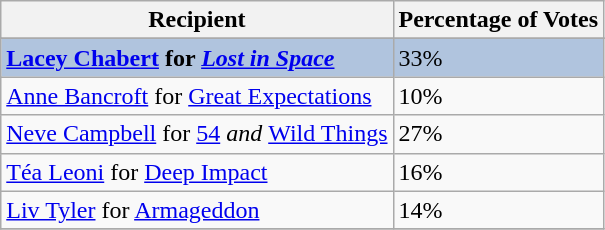<table class="wikitable sortable plainrowheaders">
<tr>
<th>Recipient</th>
<th>Percentage of Votes</th>
</tr>
<tr>
</tr>
<tr style="background:#B0C4DE;">
<td><strong><a href='#'>Lacey Chabert</a> for <em><a href='#'>Lost in Space</a><strong><em></td>
<td></strong>33%<strong></td>
</tr>
<tr>
<td><a href='#'>Anne Bancroft</a> for </em><a href='#'>Great Expectations</a><em></td>
<td>10%</td>
</tr>
<tr>
<td><a href='#'>Neve Campbell</a> for </em><a href='#'>54</a><em> and </em><a href='#'>Wild Things</a><em></td>
<td>27%</td>
</tr>
<tr>
<td><a href='#'>Téa Leoni</a> for </em><a href='#'>Deep Impact</a><em></td>
<td>16%</td>
</tr>
<tr>
<td><a href='#'>Liv Tyler</a> for </em><a href='#'>Armageddon</a><em></td>
<td>14%</td>
</tr>
<tr>
</tr>
</table>
